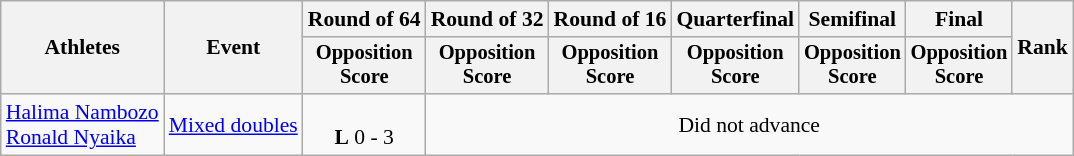<table class="wikitable" style="font-size:90%">
<tr>
<th rowspan=2>Athletes</th>
<th rowspan=2>Event</th>
<th>Round of 64</th>
<th>Round of 32</th>
<th>Round of 16</th>
<th>Quarterfinal</th>
<th>Semifinal</th>
<th>Final</th>
<th rowspan=2>Rank</th>
</tr>
<tr style="font-size:95%">
<th>Opposition<br>Score</th>
<th>Opposition<br>Score</th>
<th>Opposition<br>Score</th>
<th>Opposition<br>Score</th>
<th>Opposition<br>Score</th>
<th>Opposition<br>Score</th>
</tr>
<tr align=center>
<td align=left><a href='#'>Halima Nambozo</a><br><a href='#'>Ronald Nyaika</a></td>
<td align=left><a href='#'>Mixed doubles</a></td>
<td><br><strong>L</strong> 0 - 3</td>
<td colspan=6>Did not advance</td>
</tr>
</table>
